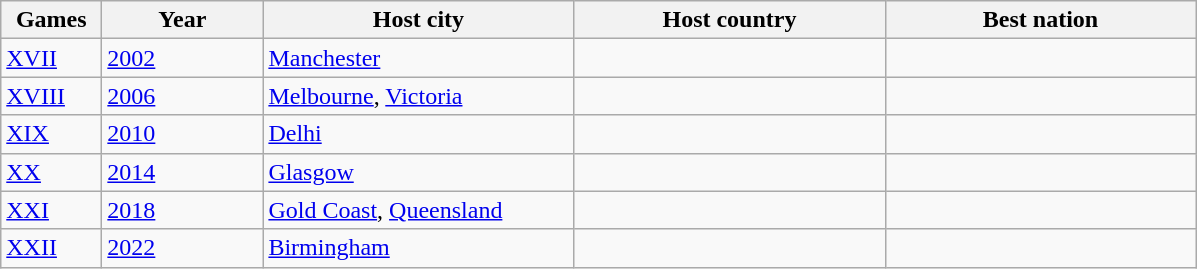<table class=wikitable>
<tr>
<th width=60>Games</th>
<th width=100>Year</th>
<th width=200>Host city</th>
<th width=200>Host country</th>
<th width=200>Best nation</th>
</tr>
<tr>
<td><a href='#'>XVII</a></td>
<td><a href='#'>2002</a></td>
<td><a href='#'>Manchester</a></td>
<td></td>
<td></td>
</tr>
<tr>
<td><a href='#'>XVIII</a></td>
<td><a href='#'>2006</a></td>
<td><a href='#'>Melbourne</a>, <a href='#'>Victoria</a></td>
<td></td>
<td></td>
</tr>
<tr>
<td><a href='#'>XIX</a></td>
<td><a href='#'>2010</a></td>
<td><a href='#'>Delhi</a></td>
<td></td>
<td></td>
</tr>
<tr>
<td><a href='#'>XX</a></td>
<td><a href='#'>2014</a></td>
<td><a href='#'>Glasgow</a></td>
<td></td>
<td></td>
</tr>
<tr>
<td><a href='#'>XXI</a></td>
<td><a href='#'>2018</a></td>
<td><a href='#'>Gold Coast</a>, <a href='#'>Queensland</a></td>
<td></td>
<td></td>
</tr>
<tr>
<td><a href='#'>XXII</a></td>
<td><a href='#'>2022</a></td>
<td><a href='#'>Birmingham</a></td>
<td></td>
<td></td>
</tr>
</table>
